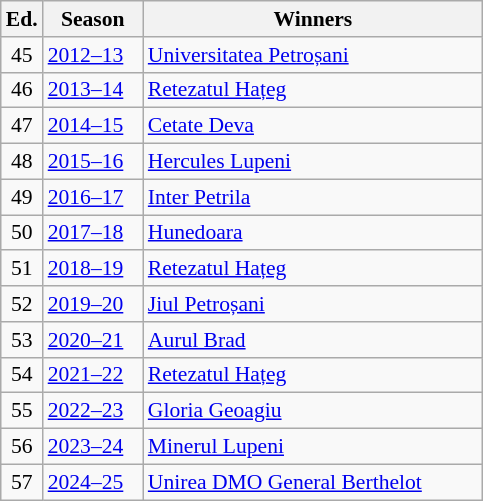<table class="wikitable" style="font-size:90%">
<tr>
<th><abbr>Ed.</abbr></th>
<th width="60">Season</th>
<th width="220">Winners</th>
</tr>
<tr>
<td align=center>45</td>
<td><a href='#'>2012–13</a></td>
<td><a href='#'>Universitatea Petroșani</a></td>
</tr>
<tr>
<td align=center>46</td>
<td><a href='#'>2013–14</a></td>
<td><a href='#'>Retezatul Hațeg</a></td>
</tr>
<tr>
<td align=center>47</td>
<td><a href='#'>2014–15</a></td>
<td><a href='#'>Cetate Deva</a></td>
</tr>
<tr>
<td align=center>48</td>
<td><a href='#'>2015–16</a></td>
<td><a href='#'>Hercules Lupeni</a></td>
</tr>
<tr>
<td align=center>49</td>
<td><a href='#'>2016–17</a></td>
<td><a href='#'>Inter Petrila</a></td>
</tr>
<tr>
<td align=center>50</td>
<td><a href='#'>2017–18</a></td>
<td><a href='#'>Hunedoara</a></td>
</tr>
<tr>
<td align=center>51</td>
<td><a href='#'>2018–19</a></td>
<td><a href='#'>Retezatul Hațeg</a></td>
</tr>
<tr>
<td align=center>52</td>
<td><a href='#'>2019–20</a></td>
<td><a href='#'>Jiul Petroșani</a></td>
</tr>
<tr>
<td align=center>53</td>
<td><a href='#'>2020–21</a></td>
<td><a href='#'>Aurul Brad</a></td>
</tr>
<tr>
<td align=center>54</td>
<td><a href='#'>2021–22</a></td>
<td><a href='#'>Retezatul Hațeg</a></td>
</tr>
<tr>
<td align=center>55</td>
<td><a href='#'>2022–23</a></td>
<td><a href='#'>Gloria Geoagiu</a></td>
</tr>
<tr>
<td align=center>56</td>
<td><a href='#'>2023–24</a></td>
<td><a href='#'>Minerul Lupeni</a></td>
</tr>
<tr>
<td align=center>57</td>
<td><a href='#'>2024–25</a></td>
<td><a href='#'>Unirea DMO General Berthelot</a></td>
</tr>
</table>
